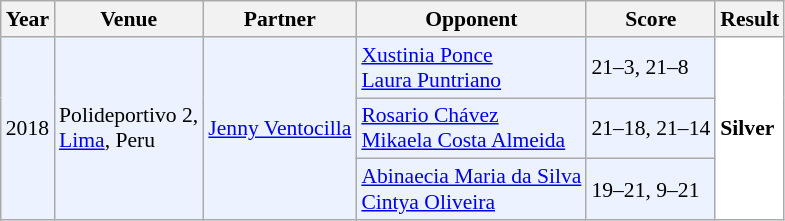<table class="sortable wikitable" style="font-size: 90%;">
<tr>
<th>Year</th>
<th>Venue</th>
<th>Partner</th>
<th>Opponent</th>
<th>Score</th>
<th>Result</th>
</tr>
<tr style="background:#ECF2FF">
<td rowspan="3" align="center">2018</td>
<td rowspan="3" align="left">Polideportivo 2,<br><a href='#'>Lima</a>, Peru</td>
<td rowspan="3" align="left"> <a href='#'>Jenny Ventocilla</a></td>
<td align="left"> <a href='#'>Xustinia Ponce</a><br> <a href='#'>Laura Puntriano</a></td>
<td>21–3, 21–8</td>
<td rowspan="3" style="text-align:left; background:white"> <strong>Silver</strong></td>
</tr>
<tr style="background:#ECF2FF">
<td align="left"> <a href='#'>Rosario Chávez</a><br> <a href='#'>Mikaela Costa Almeida</a></td>
<td>21–18, 21–14</td>
</tr>
<tr style="background:#ECF2FF">
<td align="left"> <a href='#'>Abinaecia Maria da Silva</a><br> <a href='#'>Cintya Oliveira</a></td>
<td>19–21, 9–21</td>
</tr>
</table>
